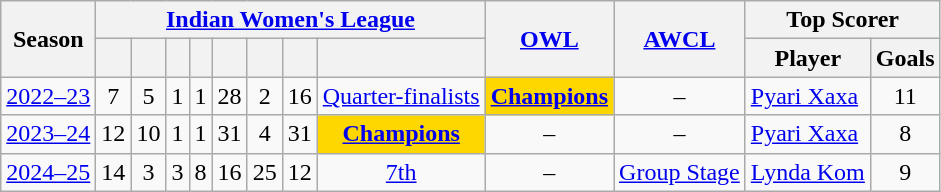<table class="wikitable sortable" style="text-align: center">
<tr>
<th scope="col" rowspan="2">Season</th>
<th colspan=8 class="unsortable"><a href='#'>Indian Women's League</a></th>
<th scope="col" rowspan=2 class="unsortable"><a href='#'>OWL</a></th>
<th scope="col" rowspan=2 class="unsortable"><a href='#'>AWCL</a></th>
<th scope="col" colspan=2 class="unsortable">Top Scorer</th>
</tr>
<tr>
<th></th>
<th></th>
<th></th>
<th></th>
<th></th>
<th></th>
<th></th>
<th></th>
<th class="unsortable">Player</th>
<th class="unsortable">Goals</th>
</tr>
<tr>
<td><a href='#'>2022–23</a></td>
<td>7</td>
<td>5</td>
<td>1</td>
<td>1</td>
<td>28</td>
<td>2</td>
<td>16</td>
<td><a href='#'>Quarter-finalists</a></td>
<td style="background:gold;"><strong><a href='#'>Champions</a></strong></td>
<td>–</td>
<td align=left> <a href='#'>Pyari Xaxa</a></td>
<td>11</td>
</tr>
<tr>
<td><a href='#'>2023–24</a></td>
<td>12</td>
<td>10</td>
<td>1</td>
<td>1</td>
<td>31</td>
<td>4</td>
<td>31</td>
<td bgcolor="gold"><strong><a href='#'>Champions</a></strong></td>
<td>–</td>
<td>–</td>
<td align=left> <a href='#'>Pyari Xaxa</a></td>
<td>8</td>
</tr>
<tr>
<td><a href='#'>2024–25</a></td>
<td>14</td>
<td>3</td>
<td>3</td>
<td>8</td>
<td>16</td>
<td>25</td>
<td>12</td>
<td><a href='#'>7th</a></td>
<td>–</td>
<td><a href='#'>Group Stage</a></td>
<td align=left> <a href='#'>Lynda Kom</a></td>
<td>9</td>
</tr>
</table>
